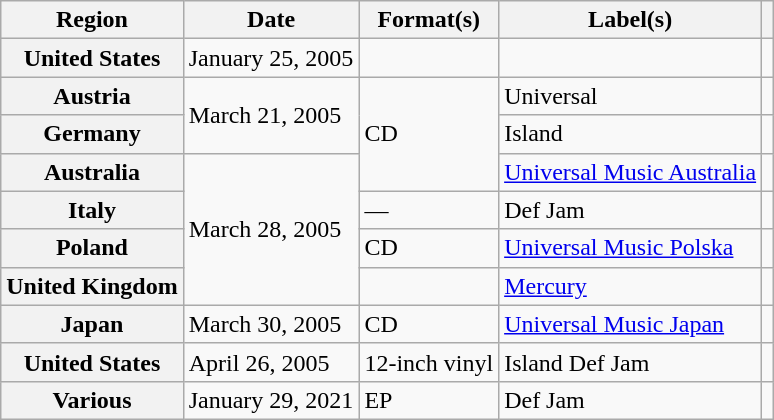<table class="wikitable plainrowheaders">
<tr>
<th scope="col">Region</th>
<th scope="col">Date</th>
<th scope="col">Format(s)</th>
<th scope="col">Label(s)</th>
<th scope="col"></th>
</tr>
<tr>
<th scope="row">United States</th>
<td>January 25, 2005</td>
<td></td>
<td></td>
<td align="center"></td>
</tr>
<tr>
<th scope="row">Austria</th>
<td rowspan="2">March 21, 2005</td>
<td rowspan="3">CD</td>
<td>Universal</td>
<td align="center"></td>
</tr>
<tr>
<th scope="row">Germany</th>
<td>Island</td>
<td align="center"></td>
</tr>
<tr>
<th scope="row">Australia</th>
<td rowspan="4">March 28, 2005</td>
<td><a href='#'>Universal Music Australia</a></td>
<td align="center"></td>
</tr>
<tr>
<th scope="row">Italy</th>
<td>—</td>
<td>Def Jam</td>
<td align="center"></td>
</tr>
<tr>
<th scope="row">Poland</th>
<td>CD</td>
<td><a href='#'>Universal Music Polska</a></td>
<td align="center"></td>
</tr>
<tr>
<th scope="row">United Kingdom</th>
<td></td>
<td><a href='#'>Mercury</a></td>
<td align="center"></td>
</tr>
<tr>
<th scope="row">Japan</th>
<td>March 30, 2005</td>
<td>CD</td>
<td><a href='#'>Universal Music Japan</a></td>
<td align="center"></td>
</tr>
<tr>
<th scope="row">United States</th>
<td>April 26, 2005</td>
<td>12-inch vinyl</td>
<td>Island Def Jam</td>
<td align="center"></td>
</tr>
<tr>
<th scope="row">Various</th>
<td>January 29, 2021</td>
<td>EP</td>
<td>Def Jam</td>
<td align="center"></td>
</tr>
</table>
